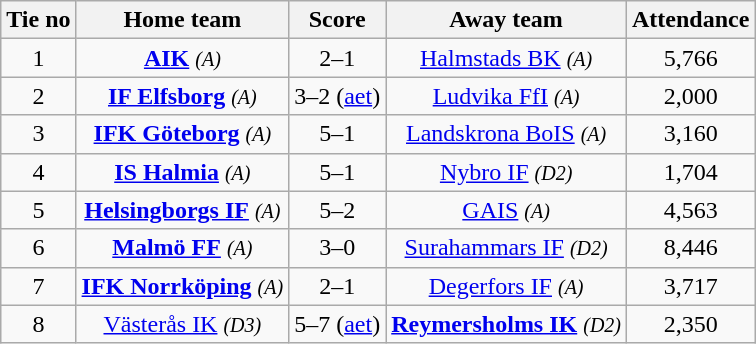<table class="wikitable" style="text-align:center">
<tr>
<th style= width="40px">Tie no</th>
<th style= width="150px">Home team</th>
<th style= width="60px">Score</th>
<th style= width="150px">Away team</th>
<th style= width="30px">Attendance</th>
</tr>
<tr>
<td>1</td>
<td><strong><a href='#'>AIK</a></strong> <em><small>(A)</small></em></td>
<td>2–1</td>
<td><a href='#'>Halmstads BK</a> <em><small>(A)</small></em></td>
<td>5,766</td>
</tr>
<tr>
<td>2</td>
<td><strong><a href='#'>IF Elfsborg</a></strong> <em><small>(A)</small></em></td>
<td>3–2 (<a href='#'>aet</a>)</td>
<td><a href='#'>Ludvika FfI</a> <em><small>(A)</small></em></td>
<td>2,000</td>
</tr>
<tr>
<td>3</td>
<td><strong><a href='#'>IFK Göteborg</a></strong> <em><small>(A)</small></em></td>
<td>5–1</td>
<td><a href='#'>Landskrona BoIS</a> <em><small>(A)</small></em></td>
<td>3,160</td>
</tr>
<tr>
<td>4</td>
<td><strong><a href='#'>IS Halmia</a></strong> <em><small>(A)</small></em></td>
<td>5–1</td>
<td><a href='#'>Nybro IF</a> <em><small>(D2)</small></em></td>
<td>1,704</td>
</tr>
<tr>
<td>5</td>
<td><strong><a href='#'>Helsingborgs IF</a></strong> <em><small>(A)</small></em></td>
<td>5–2</td>
<td><a href='#'>GAIS</a> <em><small>(A)</small></em></td>
<td>4,563</td>
</tr>
<tr>
<td>6</td>
<td><strong><a href='#'>Malmö FF</a></strong> <em><small>(A)</small></em></td>
<td>3–0</td>
<td><a href='#'>Surahammars IF</a> <em><small>(D2)</small></em></td>
<td>8,446</td>
</tr>
<tr>
<td>7</td>
<td><strong><a href='#'>IFK Norrköping</a></strong> <em><small>(A)</small></em></td>
<td>2–1</td>
<td><a href='#'>Degerfors IF</a> <em><small>(A)</small></em></td>
<td>3,717</td>
</tr>
<tr>
<td>8</td>
<td><a href='#'>Västerås IK</a> <em><small>(D3)</small></em></td>
<td>5–7 (<a href='#'>aet</a>)</td>
<td><strong><a href='#'>Reymersholms IK</a></strong> <em><small>(D2)</small></em></td>
<td>2,350</td>
</tr>
</table>
